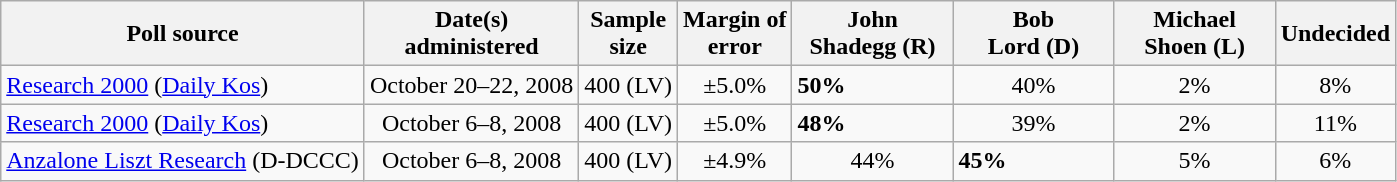<table class="wikitable">
<tr>
<th>Poll source</th>
<th>Date(s)<br>administered</th>
<th>Sample<br>size</th>
<th>Margin of <br>error</th>
<th style="width:100px;">John<br>Shadegg (R)</th>
<th style="width:100px;">Bob<br>Lord (D)</th>
<th style="width:100px;">Michael<br>Shoen (L)</th>
<th>Undecided</th>
</tr>
<tr>
<td><a href='#'>Research 2000</a> (<a href='#'>Daily Kos</a>)</td>
<td align=center>October 20–22, 2008</td>
<td align=center>400 (LV)</td>
<td align=center>±5.0%</td>
<td><strong>50%</strong></td>
<td align=center>40%</td>
<td align=center>2%</td>
<td align=center>8%</td>
</tr>
<tr>
<td><a href='#'>Research 2000</a> (<a href='#'>Daily Kos</a>)</td>
<td align=center>October 6–8, 2008</td>
<td align=center>400 (LV)</td>
<td align=center>±5.0%</td>
<td><strong>48%</strong></td>
<td align=center>39%</td>
<td align=center>2%</td>
<td align=center>11%</td>
</tr>
<tr>
<td><a href='#'>Anzalone Liszt Research</a> (D-DCCC)</td>
<td align=center>October 6–8, 2008</td>
<td align=center>400 (LV)</td>
<td align=center>±4.9%</td>
<td align=center>44%</td>
<td><strong>45%</strong></td>
<td align=center>5%</td>
<td align=center>6%</td>
</tr>
</table>
